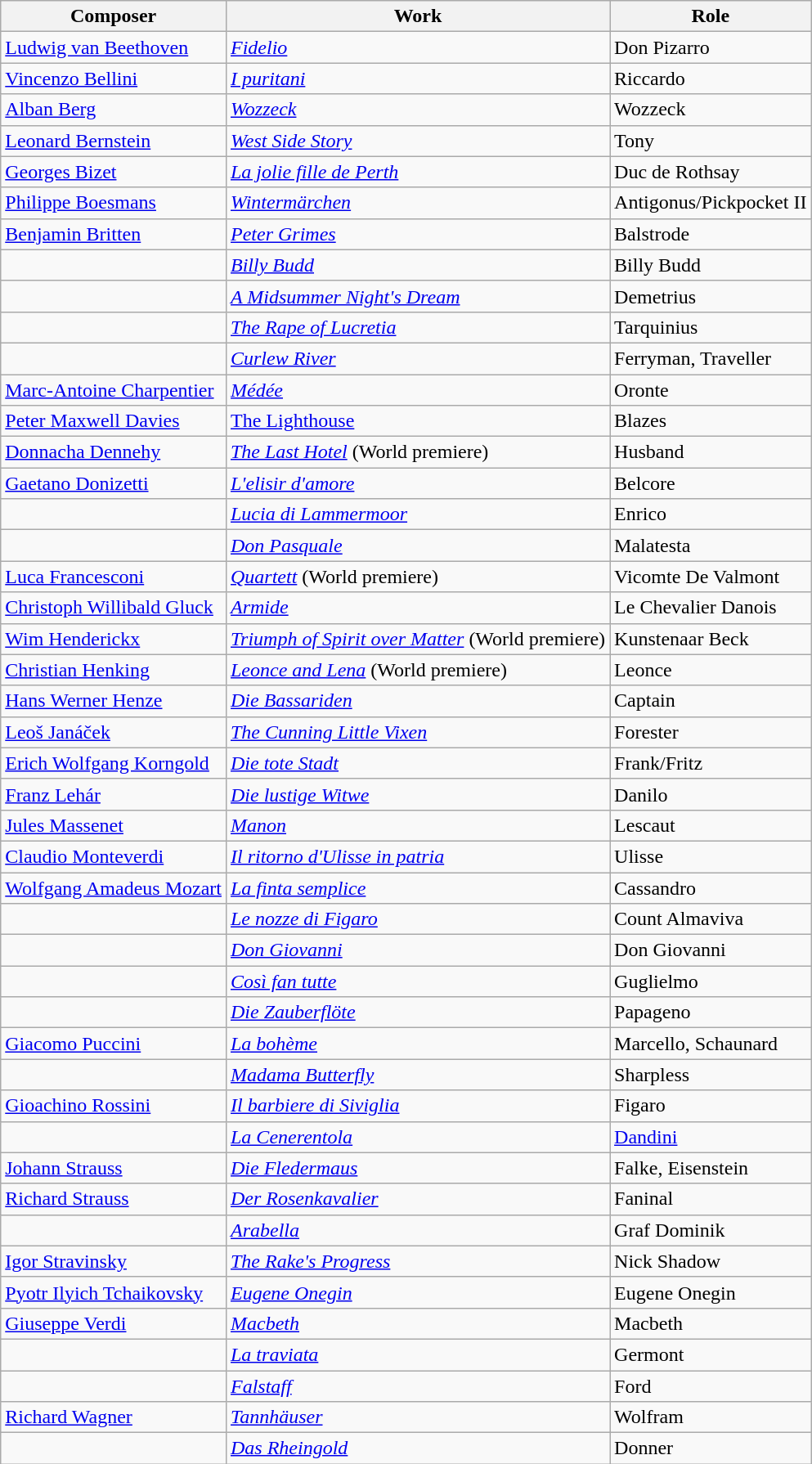<table class="wikitable">
<tr>
<th>Composer</th>
<th>Work</th>
<th>Role</th>
</tr>
<tr>
<td><a href='#'>Ludwig van Beethoven</a></td>
<td><em><a href='#'>Fidelio</a></em></td>
<td>Don Pizarro</td>
</tr>
<tr>
<td><a href='#'>Vincenzo Bellini</a></td>
<td><em><a href='#'>I puritani</a></em></td>
<td>Riccardo</td>
</tr>
<tr>
<td><a href='#'>Alban Berg</a></td>
<td><em><a href='#'>Wozzeck</a></em></td>
<td>Wozzeck</td>
</tr>
<tr>
<td><a href='#'>Leonard Bernstein</a></td>
<td><em><a href='#'>West Side Story</a></em></td>
<td>Tony</td>
</tr>
<tr>
<td><a href='#'>Georges Bizet</a></td>
<td><em><a href='#'>La jolie fille de Perth</a></em></td>
<td>Duc de Rothsay</td>
</tr>
<tr>
<td><a href='#'>Philippe Boesmans</a></td>
<td><em><a href='#'>Wintermärchen</a></em></td>
<td>Antigonus/Pickpocket II</td>
</tr>
<tr>
<td><a href='#'>Benjamin Britten</a></td>
<td><em><a href='#'>Peter Grimes</a></em></td>
<td>Balstrode</td>
</tr>
<tr>
<td></td>
<td><em><a href='#'>Billy Budd</a></em></td>
<td>Billy Budd</td>
</tr>
<tr>
<td></td>
<td><em><a href='#'>A Midsummer Night's Dream</a></em></td>
<td>Demetrius</td>
</tr>
<tr>
<td></td>
<td><em><a href='#'>The Rape of Lucretia</a></em></td>
<td>Tarquinius</td>
</tr>
<tr>
<td></td>
<td><em><a href='#'>Curlew River</a></em></td>
<td>Ferryman, Traveller</td>
</tr>
<tr>
<td><a href='#'>Marc-Antoine Charpentier</a></td>
<td><em><a href='#'>Médée</a></em></td>
<td>Oronte</td>
</tr>
<tr>
<td><a href='#'>Peter Maxwell Davies</a></td>
<td><a href='#'>The Lighthouse</a></td>
<td>Blazes</td>
</tr>
<tr>
<td><a href='#'>Donnacha Dennehy</a></td>
<td><em><a href='#'>The Last Hotel</a></em> (World premiere)</td>
<td>Husband</td>
</tr>
<tr>
<td><a href='#'>Gaetano Donizetti</a></td>
<td><em><a href='#'>L'elisir d'amore</a></em></td>
<td>Belcore</td>
</tr>
<tr>
<td></td>
<td><em><a href='#'>Lucia di Lammermoor</a></em></td>
<td>Enrico</td>
</tr>
<tr>
<td></td>
<td><em><a href='#'>Don Pasquale</a></em></td>
<td>Malatesta</td>
</tr>
<tr>
<td><a href='#'>Luca Francesconi</a></td>
<td><em><a href='#'>Quartett</a></em> (World premiere)</td>
<td>Vicomte De Valmont</td>
</tr>
<tr>
<td><a href='#'>Christoph Willibald Gluck</a></td>
<td><em><a href='#'>Armide</a></em></td>
<td>Le Chevalier Danois</td>
</tr>
<tr>
<td><a href='#'>Wim Henderickx</a></td>
<td><em><a href='#'>Triumph of Spirit over Matter</a></em> (World premiere)</td>
<td>Kunstenaar Beck</td>
</tr>
<tr>
<td><a href='#'>Christian Henking</a></td>
<td><em><a href='#'>Leonce and Lena</a></em>  (World premiere)</td>
<td>Leonce</td>
</tr>
<tr>
<td><a href='#'>Hans Werner Henze</a></td>
<td><em><a href='#'>Die Bassariden</a></em></td>
<td>Captain</td>
</tr>
<tr>
<td><a href='#'>Leoš Janáček</a></td>
<td><em><a href='#'>The Cunning Little Vixen</a></em></td>
<td>Forester</td>
</tr>
<tr>
<td><a href='#'>Erich Wolfgang Korngold</a></td>
<td><em><a href='#'>Die tote Stadt</a></em></td>
<td>Frank/Fritz</td>
</tr>
<tr>
<td><a href='#'>Franz Lehár</a></td>
<td><em><a href='#'>Die lustige Witwe</a></em></td>
<td>Danilo</td>
</tr>
<tr>
<td><a href='#'>Jules Massenet</a></td>
<td><em><a href='#'>Manon</a></em></td>
<td>Lescaut</td>
</tr>
<tr>
<td><a href='#'>Claudio Monteverdi</a></td>
<td><em><a href='#'>Il ritorno d'Ulisse in patria</a></em></td>
<td>Ulisse</td>
</tr>
<tr>
<td><a href='#'>Wolfgang Amadeus Mozart</a></td>
<td><em><a href='#'>La finta semplice</a></em></td>
<td>Cassandro</td>
</tr>
<tr>
<td></td>
<td><em><a href='#'>Le nozze di Figaro</a></em></td>
<td>Count Almaviva</td>
</tr>
<tr>
<td></td>
<td><em><a href='#'>Don Giovanni</a></em></td>
<td>Don Giovanni</td>
</tr>
<tr>
<td></td>
<td><em><a href='#'>Così fan tutte</a></em></td>
<td>Guglielmo</td>
</tr>
<tr>
<td></td>
<td><em><a href='#'>Die Zauberflöte</a></em></td>
<td>Papageno</td>
</tr>
<tr>
<td><a href='#'>Giacomo Puccini</a></td>
<td><em><a href='#'>La bohème</a></em></td>
<td>Marcello, Schaunard</td>
</tr>
<tr>
<td></td>
<td><em><a href='#'>Madama Butterfly</a></em></td>
<td>Sharpless</td>
</tr>
<tr>
<td><a href='#'>Gioachino Rossini</a></td>
<td><em><a href='#'>Il barbiere di Siviglia</a></em></td>
<td>Figaro</td>
</tr>
<tr>
<td></td>
<td><em><a href='#'>La Cenerentola</a></em></td>
<td><a href='#'>Dandini</a></td>
</tr>
<tr>
<td><a href='#'>Johann Strauss</a></td>
<td><em><a href='#'>Die Fledermaus</a></em></td>
<td>Falke, Eisenstein</td>
</tr>
<tr>
<td><a href='#'>Richard Strauss</a></td>
<td><em><a href='#'>Der Rosenkavalier</a></em></td>
<td>Faninal</td>
</tr>
<tr>
<td></td>
<td><em><a href='#'>Arabella</a></em></td>
<td>Graf Dominik</td>
</tr>
<tr>
<td><a href='#'>Igor Stravinsky</a></td>
<td><em><a href='#'>The Rake's Progress</a></em></td>
<td>Nick Shadow</td>
</tr>
<tr>
<td><a href='#'>Pyotr Ilyich Tchaikovsky</a></td>
<td><em><a href='#'>Eugene Onegin</a></em></td>
<td>Eugene Onegin</td>
</tr>
<tr>
<td><a href='#'>Giuseppe Verdi</a></td>
<td><em><a href='#'>Macbeth</a></em></td>
<td>Macbeth</td>
</tr>
<tr>
<td></td>
<td><em><a href='#'>La traviata</a></em></td>
<td>Germont</td>
</tr>
<tr>
<td></td>
<td><em><a href='#'>Falstaff</a></em></td>
<td>Ford</td>
</tr>
<tr>
<td><a href='#'>Richard Wagner</a></td>
<td><em><a href='#'>Tannhäuser</a></em></td>
<td>Wolfram</td>
</tr>
<tr>
<td></td>
<td><em><a href='#'>Das Rheingold</a></em></td>
<td>Donner</td>
</tr>
</table>
